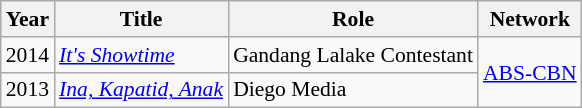<table class="wikitable" style="font-size: 90%;">
<tr>
<th>Year</th>
<th>Title</th>
<th>Role</th>
<th>Network</th>
</tr>
<tr>
<td>2014</td>
<td><em><a href='#'>It's Showtime</a></em></td>
<td>Gandang Lalake Contestant</td>
<td rowspan="2"><a href='#'>ABS-CBN</a></td>
</tr>
<tr>
<td>2013</td>
<td><em><a href='#'>Ina, Kapatid, Anak</a></em></td>
<td>Diego Media</td>
</tr>
</table>
